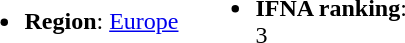<table>
<tr>
<td width=150px><br><ul><li><strong>Region</strong>: <a href='#'>Europe</a></li></ul></td>
<td width=150px><br><ul><li><strong>IFNA ranking</strong>: 3</li></ul></td>
</tr>
</table>
